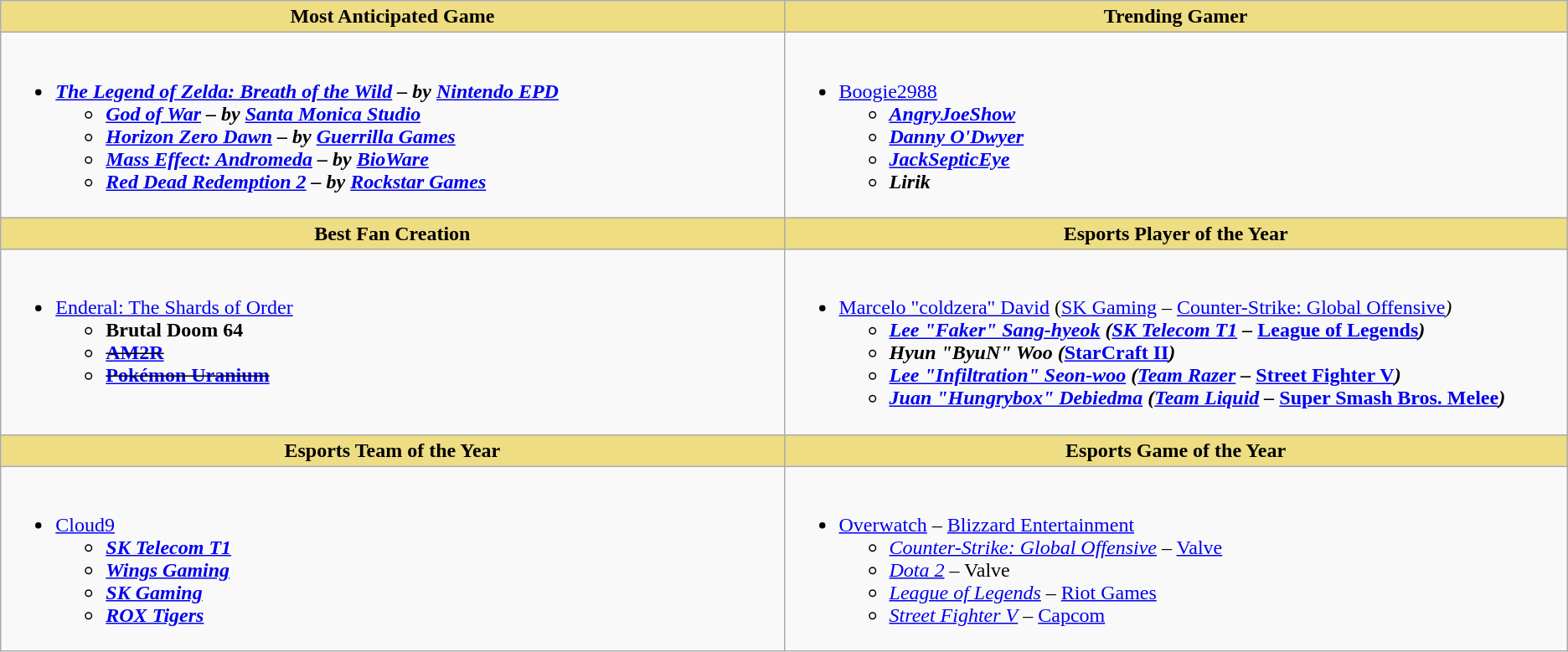<table class=wikitable>
<tr>
<th style="background:#eedd82; width:50%">Most Anticipated Game</th>
<th style="background:#eedd82; width:50%">Trending Gamer</th>
</tr>
<tr>
<td valign="top"><br><ul><li><strong><em><a href='#'>The Legend of Zelda: Breath of the Wild</a><em> – by <a href='#'>Nintendo EPD</a><strong><ul><li></em><a href='#'>God of War</a><em> – by <a href='#'>Santa Monica Studio</a></li><li></em><a href='#'>Horizon Zero Dawn</a><em> – by <a href='#'>Guerrilla Games</a></li><li></em><a href='#'>Mass Effect: Andromeda</a><em> – by <a href='#'>BioWare</a></li><li></em><a href='#'>Red Dead Redemption 2</a><em> – by <a href='#'>Rockstar Games</a></li></ul></li></ul></td>
<td valign="top"><br><ul><li></em></strong><a href='#'>Boogie2988</a><strong><em><ul><li><a href='#'>AngryJoeShow</a></li><li><a href='#'>Danny O'Dwyer</a></li><li><a href='#'>JackSepticEye</a></li><li>Lirik</li></ul></li></ul></td>
</tr>
<tr>
<th style="background:#eedd82; width:50em;">Best Fan Creation</th>
<th style="background:#eedd82; width:50%">Esports Player of the Year</th>
</tr>
<tr>
<td valign="top"><br><ul><li></em></strong><a href='#'>Enderal: The Shards of Order</a><strong><em><ul><li></em>Brutal Doom 64<em></li><li><s></em><a href='#'>AM2R</a><em></s></li><li><s></em><a href='#'>Pokémon Uranium</a><em></s></li></ul></li></ul></td>
<td valign="top"><br><ul><li></strong><a href='#'>Marcelo "coldzera" David</a> (<a href='#'>SK Gaming</a> – </em><a href='#'>Counter-Strike: Global Offensive</a><em>)<strong><ul><li><a href='#'>Lee "Faker" Sang-hyeok</a> (<a href='#'>SK Telecom T1</a> – </em><a href='#'>League of Legends</a><em>)</li><li>Hyun "ByuN" Woo (</em><a href='#'>StarCraft II</a><em>)</li><li><a href='#'>Lee "Infiltration" Seon-woo</a> (<a href='#'>Team Razer</a> – </em><a href='#'>Street Fighter V</a><em>)</li><li><a href='#'>Juan "Hungrybox" Debiedma</a> (<a href='#'>Team Liquid</a> – </em><a href='#'>Super Smash Bros. Melee</a><em>)</li></ul></li></ul></td>
</tr>
<tr>
<th style="background:#eedd82; width:50%">Esports Team of the Year</th>
<th style="background:#eedd82; width:50em;">Esports Game of the Year</th>
</tr>
<tr>
<td valign="top"><br><ul><li></em></strong><a href='#'>Cloud9</a><strong><em><ul><li><a href='#'>SK Telecom T1</a></li><li><a href='#'>Wings Gaming</a></li><li><a href='#'>SK Gaming</a></li><li><a href='#'>ROX Tigers</a></li></ul></li></ul></td>
<td valign="top"><br><ul><li></em></strong><a href='#'>Overwatch</a></em> – <a href='#'>Blizzard Entertainment</a></strong><ul><li><em><a href='#'>Counter-Strike: Global Offensive</a></em> – <a href='#'>Valve</a></li><li><em><a href='#'>Dota 2</a></em> – Valve</li><li><em><a href='#'>League of Legends</a></em> – <a href='#'>Riot Games</a></li><li><em><a href='#'>Street Fighter V</a></em> – <a href='#'>Capcom</a></li></ul></li></ul></td>
</tr>
</table>
